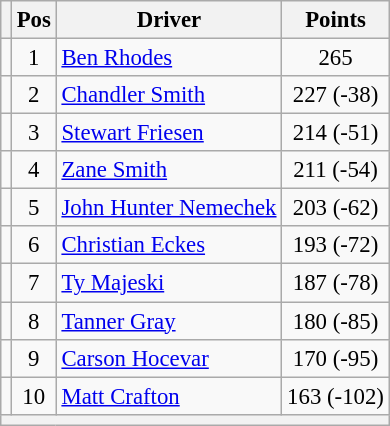<table class="wikitable" style="font-size: 95%;">
<tr>
<th></th>
<th>Pos</th>
<th>Driver</th>
<th>Points</th>
</tr>
<tr>
<td align="left"></td>
<td style="text-align:center;">1</td>
<td><a href='#'>Ben Rhodes</a></td>
<td style="text-align:center;">265</td>
</tr>
<tr>
<td align="left"></td>
<td style="text-align:center;">2</td>
<td><a href='#'>Chandler Smith</a></td>
<td style="text-align:center;">227 (-38)</td>
</tr>
<tr>
<td align="left"></td>
<td style="text-align:center;">3</td>
<td><a href='#'>Stewart Friesen</a></td>
<td style="text-align:center;">214 (-51)</td>
</tr>
<tr>
<td align="left"></td>
<td style="text-align:center;">4</td>
<td><a href='#'>Zane Smith</a></td>
<td style="text-align:center;">211 (-54)</td>
</tr>
<tr>
<td align="left"></td>
<td style="text-align:center;">5</td>
<td><a href='#'>John Hunter Nemechek</a></td>
<td style="text-align:center;">203 (-62)</td>
</tr>
<tr>
<td align="left"></td>
<td style="text-align:center;">6</td>
<td><a href='#'>Christian Eckes</a></td>
<td style="text-align:center;">193 (-72)</td>
</tr>
<tr>
<td align="left"></td>
<td style="text-align:center;">7</td>
<td><a href='#'>Ty Majeski</a></td>
<td style="text-align:center;">187 (-78)</td>
</tr>
<tr>
<td align="left"></td>
<td style="text-align:center;">8</td>
<td><a href='#'>Tanner Gray</a></td>
<td style="text-align:center;">180 (-85)</td>
</tr>
<tr>
<td align="left"></td>
<td style="text-align:center;">9</td>
<td><a href='#'>Carson Hocevar</a></td>
<td style="text-align:center;">170 (-95)</td>
</tr>
<tr>
<td align="left"></td>
<td style="text-align:center;">10</td>
<td><a href='#'>Matt Crafton</a></td>
<td style="text-align:center;">163 (-102)</td>
</tr>
<tr class="sortbottom">
<th colspan="9"></th>
</tr>
</table>
